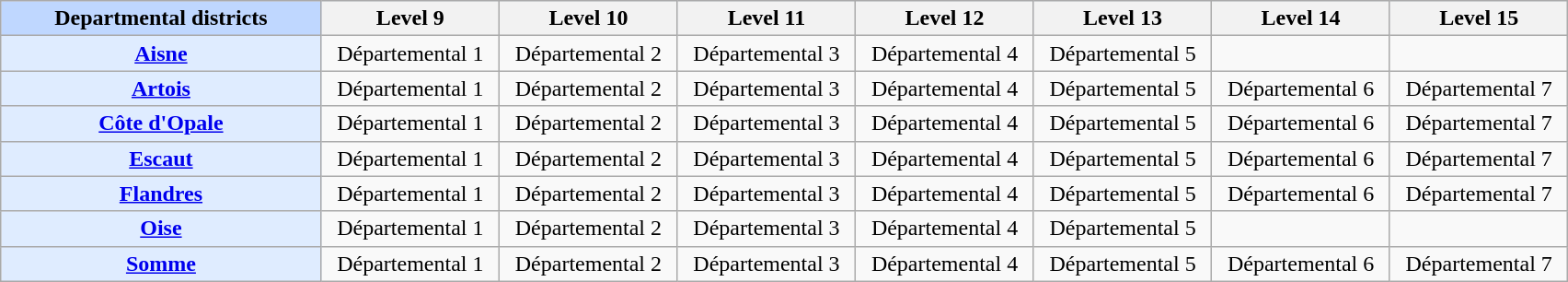<table class="wikitable" style="text-align: center;">
<tr style="background:#dfecff;">
<th width="18%" style="background:#bfd7ff;">Departmental districts</th>
<th width="10%">Level 9</th>
<th width="10%">Level 10</th>
<th width="10%">Level 11</th>
<th width="10%">Level 12</th>
<th width="10%">Level 13</th>
<th width="10%">Level 14</th>
<th width="10%">Level 15</th>
</tr>
<tr align="center">
<th style="background:#dfecff;"><a href='#'>Aisne</a></th>
<td>Départemental 1</td>
<td>Départemental 2</td>
<td>Départemental 3</td>
<td>Départemental 4</td>
<td>Départemental 5</td>
<td> </td>
<td> </td>
</tr>
<tr align="center">
<th style="background:#dfecff;"><a href='#'>Artois</a></th>
<td>Départemental 1</td>
<td>Départemental 2</td>
<td>Départemental 3</td>
<td>Départemental 4</td>
<td>Départemental 5</td>
<td>Départemental 6</td>
<td>Départemental 7</td>
</tr>
<tr align="center">
<th style="background:#dfecff;"><a href='#'>Côte d'Opale</a></th>
<td>Départemental 1</td>
<td>Départemental 2</td>
<td>Départemental 3</td>
<td>Départemental 4</td>
<td>Départemental 5</td>
<td>Départemental 6</td>
<td>Départemental 7</td>
</tr>
<tr align="center">
<th style="background:#dfecff;"><a href='#'>Escaut</a></th>
<td>Départemental 1</td>
<td>Départemental 2</td>
<td>Départemental 3</td>
<td>Départemental 4</td>
<td>Départemental 5</td>
<td>Départemental 6</td>
<td>Départemental 7</td>
</tr>
<tr align="center">
<th style="background:#dfecff;"><a href='#'>Flandres</a></th>
<td>Départemental 1</td>
<td>Départemental 2</td>
<td>Départemental 3</td>
<td>Départemental 4</td>
<td>Départemental 5</td>
<td>Départemental 6</td>
<td>Départemental 7</td>
</tr>
<tr align="center">
<th style="background:#dfecff;"><a href='#'>Oise</a></th>
<td>Départemental 1</td>
<td>Départemental 2</td>
<td>Départemental 3</td>
<td>Départemental 4</td>
<td>Départemental 5</td>
<td> </td>
<td> </td>
</tr>
<tr align="center">
<th style="background:#dfecff;"><a href='#'>Somme</a></th>
<td>Départemental 1</td>
<td>Départemental 2</td>
<td>Départemental 3</td>
<td>Départemental 4</td>
<td>Départemental 5</td>
<td>Départemental 6</td>
<td>Départemental 7</td>
</tr>
</table>
